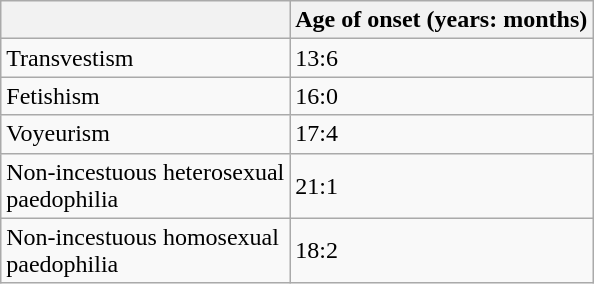<table class="wikitable">
<tr>
<th></th>
<th>Age of onset (years: months)</th>
</tr>
<tr>
<td>Transvestism</td>
<td>13:6</td>
</tr>
<tr>
<td>Fetishism</td>
<td>16:0</td>
</tr>
<tr>
<td>Voyeurism</td>
<td>17:4</td>
</tr>
<tr>
<td>Non-incestuous heterosexual<br>paedophilia</td>
<td>21:1</td>
</tr>
<tr>
<td>Non-incestuous homosexual<br>paedophilia</td>
<td>18:2</td>
</tr>
</table>
